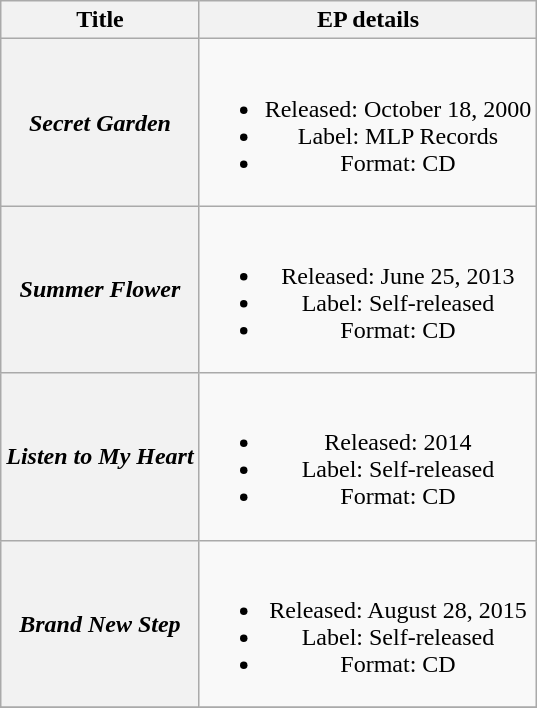<table class="wikitable plainrowheaders" style="text-align:center;">
<tr>
<th rowspan="1">Title</th>
<th rowspan="1">EP details</th>
</tr>
<tr>
<th scope="row"><em>Secret Garden</em></th>
<td><br><ul><li>Released: October 18, 2000</li><li>Label: MLP Records</li><li>Format: CD</li></ul></td>
</tr>
<tr>
<th scope="row"><em>Summer Flower</em></th>
<td><br><ul><li>Released: June 25, 2013</li><li>Label: Self-released</li><li>Format: CD</li></ul></td>
</tr>
<tr>
<th scope="row"><em>Listen to My Heart</em></th>
<td><br><ul><li>Released: 2014</li><li>Label: Self-released</li><li>Format: CD</li></ul></td>
</tr>
<tr>
<th scope="row"><em>Brand New Step</em></th>
<td><br><ul><li>Released: August 28, 2015</li><li>Label: Self-released</li><li>Format: CD</li></ul></td>
</tr>
<tr>
</tr>
</table>
